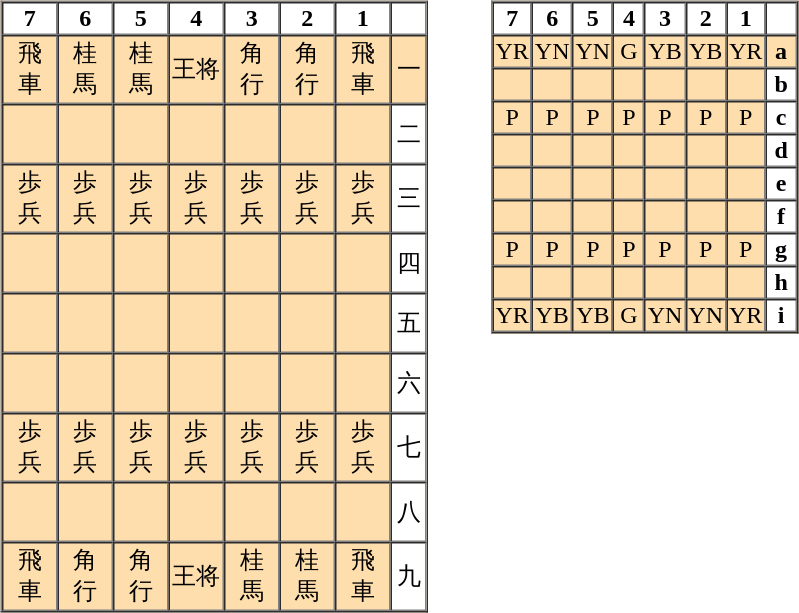<table border="0">
<tr>
<td valign="top"><br><table style="background:#ffdead" border="1" cellspacing="0">
<tr align=center border="0" style="background:#ffffff">
<th style="width:33px">7</th>
<th style="width:33px">6</th>
<th style="width:33px">5</th>
<th style="width:33px">4</th>
<th style="width:33px">3</th>
<th style="width:33px">2</th>
<th style="width:33px">1</th>
<th> </th>
</tr>
<tr align=center>
<td>飛<br>車</td>
<td>桂<br>馬</td>
<td>桂<br>馬</td>
<td>王将</td>
<td>角<br>行</td>
<td>角<br>行</td>
<td>飛<br>車</td>
<td style="width:20px" style="background:white;">一</td>
</tr>
<tr align=center>
<td> <br> </td>
<td> </td>
<td> </td>
<td> </td>
<td> </td>
<td> </td>
<td> </td>
<td style="background:white;">二</td>
</tr>
<tr align=center>
<td>歩<br>兵</td>
<td>歩<br>兵</td>
<td>歩<br>兵</td>
<td>歩<br>兵</td>
<td>歩<br>兵</td>
<td>歩<br>兵</td>
<td>歩<br>兵</td>
<td style="background:white;">三</td>
</tr>
<tr align=center>
<td> <br> </td>
<td> </td>
<td> </td>
<td> </td>
<td> </td>
<td> </td>
<td> </td>
<td style="background:white;">四</td>
</tr>
<tr align=center>
<td> <br> </td>
<td> </td>
<td> </td>
<td> </td>
<td> </td>
<td> </td>
<td> </td>
<td style="background:white;">五</td>
</tr>
<tr align=center>
<td> <br> </td>
<td> </td>
<td> </td>
<td> </td>
<td> </td>
<td> </td>
<td> </td>
<td style="background:white;">六</td>
</tr>
<tr align=center>
<td>歩<br>兵</td>
<td>歩<br>兵</td>
<td>歩<br>兵</td>
<td>歩<br>兵</td>
<td>歩<br>兵</td>
<td>歩<br>兵</td>
<td>歩<br>兵</td>
<td style="background:white;">七</td>
</tr>
<tr align=center>
<td> <br> </td>
<td> </td>
<td> </td>
<td> </td>
<td> </td>
<td> </td>
<td> </td>
<td style="background:white;">八</td>
</tr>
<tr align=center>
<td>飛<br>車</td>
<td>角<br>行</td>
<td>角<br>行</td>
<td>王将</td>
<td>桂<br>馬</td>
<td>桂<br>馬</td>
<td>飛<br>車</td>
<td style="background:white;">九</td>
</tr>
</table>
</td>
<td style="width:34px"> </td>
<td valign="top"><br><table style="background:#ffdead" border="1" cellspacing="0">
<tr align=center border="0" style="background:#ffffff">
<th style="width:17px">7</th>
<th style="width:17px">6</th>
<th style="width:17px">5</th>
<th style="width:17px">4</th>
<th style="width:17px">3</th>
<th style="width:17px">2</th>
<th style="width:17px">1</th>
<th style="width:17px"> </th>
</tr>
<tr align=center>
<td>YR</td>
<td>YN</td>
<td>YN</td>
<td>G</td>
<td>YB</td>
<td>YB</td>
<td>YR</td>
<td style="width:15px" style="background:white;"><strong>a</strong></td>
</tr>
<tr align=center>
<td> </td>
<td> </td>
<td> </td>
<td> </td>
<td> </td>
<td> </td>
<td> </td>
<td style="background:white;"><strong>b</strong></td>
</tr>
<tr align=center>
<td>P</td>
<td>P</td>
<td>P</td>
<td>P</td>
<td>P</td>
<td>P</td>
<td>P</td>
<td style="background:white;"><strong>c</strong></td>
</tr>
<tr align=center>
<td> </td>
<td> </td>
<td> </td>
<td> </td>
<td> </td>
<td> </td>
<td> </td>
<td style="background:white;"><strong>d</strong></td>
</tr>
<tr align=center>
<td> </td>
<td> </td>
<td> </td>
<td> </td>
<td> </td>
<td> </td>
<td> </td>
<td style="background:white;"><strong>e</strong></td>
</tr>
<tr align=center>
<td> </td>
<td> </td>
<td> </td>
<td> </td>
<td> </td>
<td> </td>
<td> </td>
<td style="background:white;"><strong>f</strong></td>
</tr>
<tr align=center>
<td>P</td>
<td>P</td>
<td>P</td>
<td>P</td>
<td>P</td>
<td>P</td>
<td>P</td>
<td style="background:white;"><strong>g</strong></td>
</tr>
<tr align=center>
<td> </td>
<td> </td>
<td> </td>
<td> </td>
<td> </td>
<td> </td>
<td> </td>
<td style="background:white;"><strong>h</strong></td>
</tr>
<tr align=center>
<td>YR</td>
<td>YB</td>
<td>YB</td>
<td>G</td>
<td>YN</td>
<td>YN</td>
<td>YR</td>
<td style="background:white;"><strong>i</strong></td>
</tr>
</table>
</td>
</tr>
</table>
